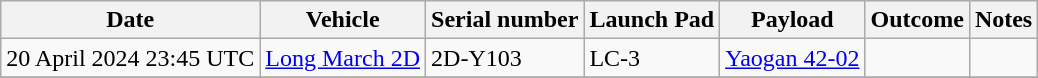<table class=wikitable>
<tr>
<th>Date</th>
<th>Vehicle</th>
<th>Serial number</th>
<th>Launch Pad</th>
<th>Payload</th>
<th>Outcome</th>
<th>Notes</th>
</tr>
<tr>
<td>20 April 2024 23:45 UTC</td>
<td><a href='#'>Long March 2D</a></td>
<td>2D-Y103</td>
<td>LC-3</td>
<td><a href='#'>Yaogan 42-02</a></td>
<td></td>
<td></td>
</tr>
<tr>
</tr>
</table>
